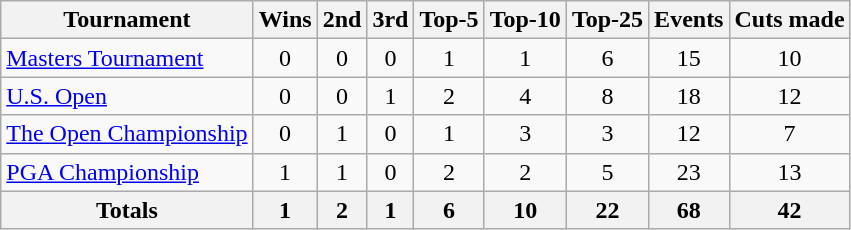<table class=wikitable style=text-align:center>
<tr>
<th>Tournament</th>
<th>Wins</th>
<th>2nd</th>
<th>3rd</th>
<th>Top-5</th>
<th>Top-10</th>
<th>Top-25</th>
<th>Events</th>
<th>Cuts made</th>
</tr>
<tr>
<td align=left><a href='#'>Masters Tournament</a></td>
<td>0</td>
<td>0</td>
<td>0</td>
<td>1</td>
<td>1</td>
<td>6</td>
<td>15</td>
<td>10</td>
</tr>
<tr>
<td align=left><a href='#'>U.S. Open</a></td>
<td>0</td>
<td>0</td>
<td>1</td>
<td>2</td>
<td>4</td>
<td>8</td>
<td>18</td>
<td>12</td>
</tr>
<tr>
<td align=left><a href='#'>The Open Championship</a></td>
<td>0</td>
<td>1</td>
<td>0</td>
<td>1</td>
<td>3</td>
<td>3</td>
<td>12</td>
<td>7</td>
</tr>
<tr>
<td align=left><a href='#'>PGA Championship</a></td>
<td>1</td>
<td>1</td>
<td>0</td>
<td>2</td>
<td>2</td>
<td>5</td>
<td>23</td>
<td>13</td>
</tr>
<tr>
<th>Totals</th>
<th>1</th>
<th>2</th>
<th>1</th>
<th>6</th>
<th>10</th>
<th>22</th>
<th>68</th>
<th>42</th>
</tr>
</table>
